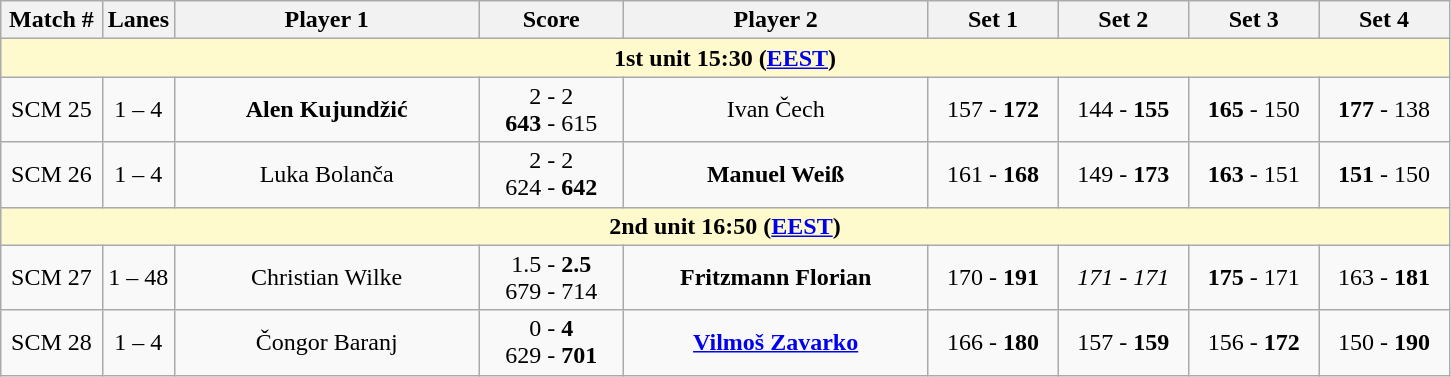<table class="wikitable">
<tr>
<th width="7%">Match #</th>
<th width="5%">Lanes</th>
<th width="21%">Player 1</th>
<th width="10%">Score</th>
<th width="21%">Player 2</th>
<th width="9%">Set 1</th>
<th width="9%">Set 2</th>
<th width="9%">Set 3</th>
<th width="9%">Set 4</th>
</tr>
<tr>
<td colspan="9" style="text-align:center; background-color:#FFFACD"><strong>1st unit 15:30 (<a href='#'>EEST</a>)</strong></td>
</tr>
<tr style=text-align:center;"background:#;">
<td>SCM 25</td>
<td>1 – 4</td>
<td> <strong>Alen Kujundžić</strong></td>
<td>2 - 2 <br> <strong>643</strong> - 615</td>
<td> Ivan Čech</td>
<td>157 - <strong>172</strong></td>
<td>144 - <strong>155</strong></td>
<td><strong>165</strong> - 150</td>
<td><strong>177</strong> - 138</td>
</tr>
<tr style=text-align:center;"background:#;">
<td>SCM 26</td>
<td>1 – 4</td>
<td> Luka Bolanča</td>
<td>2 - 2 <br> 624 - <strong>642</strong></td>
<td> <strong>Manuel Weiß</strong></td>
<td>161 - <strong>168</strong></td>
<td>149 - <strong>173</strong></td>
<td><strong>163</strong> - 151</td>
<td><strong>151</strong> - 150</td>
</tr>
<tr>
<td colspan="9" style="text-align:center; background-color:#FFFACD"><strong>2nd unit 16:50 (<a href='#'>EEST</a>)</strong></td>
</tr>
<tr style=text-align:center;"background:#;">
<td>SCM 27</td>
<td>1 – 48</td>
<td> Christian Wilke</td>
<td>1.5 - <strong>2.5</strong> <br> 679 - 714</td>
<td> <strong>Fritzmann Florian</strong></td>
<td>170 - <strong>191</strong></td>
<td><em>171</em> - <em>171</em></td>
<td><strong>175</strong> - 171</td>
<td>163 - <strong>181</strong></td>
</tr>
<tr style=text-align:center;"background:#;">
<td>SCM 28</td>
<td>1 – 4</td>
<td> Čongor Baranj</td>
<td>0 - <strong>4</strong> <br> 629 - <strong>701</strong></td>
<td> <strong><a href='#'>Vilmoš Zavarko</a></strong></td>
<td>166 - <strong>180</strong></td>
<td>157 - <strong>159</strong></td>
<td>156 - <strong>172</strong></td>
<td>150 - <strong>190</strong></td>
</tr>
</table>
